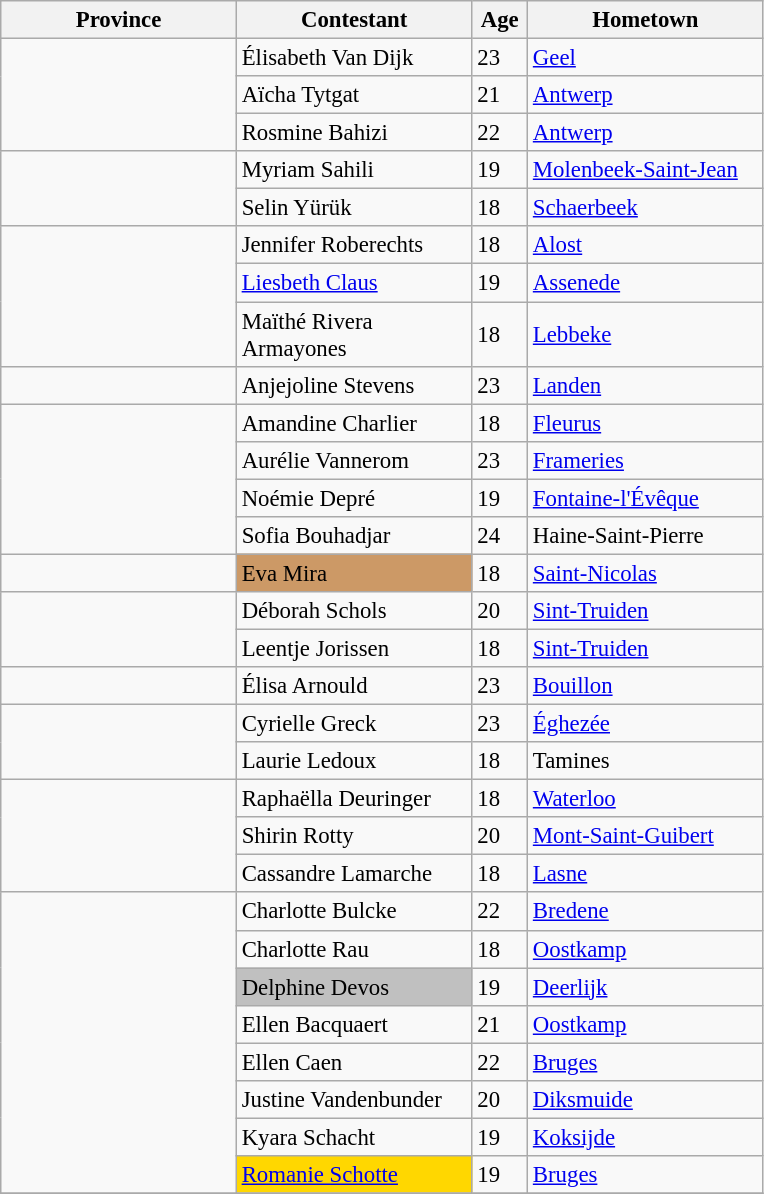<table class="wikitable sortable" style="font-size:95%;">
<tr>
<th width="150">Province</th>
<th width="150">Contestant</th>
<th width="30">Age</th>
<th width="150">Hometown</th>
</tr>
<tr>
<td rowspan=3 style="text-align:center;"><strong></strong></td>
<td>Élisabeth Van Dijk</td>
<td>23</td>
<td><a href='#'>Geel</a></td>
</tr>
<tr>
<td>Aïcha Tytgat</td>
<td>21</td>
<td><a href='#'>Antwerp</a></td>
</tr>
<tr>
<td>Rosmine Bahizi</td>
<td>22</td>
<td><a href='#'>Antwerp</a></td>
</tr>
<tr>
<td rowspan=2 style="text-align:center;"><strong></strong></td>
<td>Myriam Sahili</td>
<td>19</td>
<td><a href='#'>Molenbeek-Saint-Jean</a></td>
</tr>
<tr>
<td>Selin Yürük</td>
<td>18</td>
<td><a href='#'>Schaerbeek</a></td>
</tr>
<tr>
<td rowspan=3 style="text-align:center;"><strong></strong></td>
<td>Jennifer Roberechts</td>
<td>18</td>
<td><a href='#'>Alost</a></td>
</tr>
<tr>
<td><a href='#'>Liesbeth Claus</a></td>
<td>19</td>
<td><a href='#'>Assenede</a></td>
</tr>
<tr>
<td>Maïthé Rivera Armayones</td>
<td>18</td>
<td><a href='#'>Lebbeke</a></td>
</tr>
<tr>
<td style="text-align:center;"><strong></strong></td>
<td>Anjejoline Stevens</td>
<td>23</td>
<td><a href='#'>Landen</a></td>
</tr>
<tr>
<td rowspan=4 style="text-align:center;"><strong></strong></td>
<td>Amandine Charlier</td>
<td>18</td>
<td><a href='#'>Fleurus</a></td>
</tr>
<tr>
<td>Aurélie Vannerom</td>
<td>23</td>
<td><a href='#'>Frameries</a></td>
</tr>
<tr>
<td>Noémie Depré</td>
<td>19</td>
<td><a href='#'>Fontaine-l'Évêque</a></td>
</tr>
<tr>
<td>Sofia Bouhadjar</td>
<td>24</td>
<td>Haine-Saint-Pierre</td>
</tr>
<tr>
<td style="text-align:center;"><strong></strong></td>
<td bgcolor=#c96>Eva Mira</td>
<td>18</td>
<td><a href='#'>Saint-Nicolas</a></td>
</tr>
<tr>
<td rowspan=2 style="text-align:center;"><strong></strong></td>
<td>Déborah Schols</td>
<td>20</td>
<td><a href='#'>Sint-Truiden</a></td>
</tr>
<tr>
<td>Leentje Jorissen</td>
<td>18</td>
<td><a href='#'>Sint-Truiden</a></td>
</tr>
<tr>
<td style="text-align:center;"><strong></strong></td>
<td>Élisa Arnould</td>
<td>23</td>
<td><a href='#'>Bouillon</a></td>
</tr>
<tr>
<td rowspan=2 style="text-align:center;"><strong></strong></td>
<td>Cyrielle Greck</td>
<td>23</td>
<td><a href='#'>Éghezée</a></td>
</tr>
<tr>
<td>Laurie Ledoux</td>
<td>18</td>
<td>Tamines</td>
</tr>
<tr>
<td rowspan=3 style="text-align:center;"><strong></strong></td>
<td>Raphaëlla Deuringer</td>
<td>18</td>
<td><a href='#'>Waterloo</a></td>
</tr>
<tr>
<td>Shirin Rotty</td>
<td>20</td>
<td><a href='#'>Mont-Saint-Guibert</a></td>
</tr>
<tr>
<td>Cassandre Lamarche</td>
<td>18</td>
<td><a href='#'>Lasne</a></td>
</tr>
<tr>
<td rowspan=8 style="text-align:center;"><strong></strong></td>
<td>Charlotte Bulcke</td>
<td>22</td>
<td><a href='#'>Bredene</a></td>
</tr>
<tr>
<td>Charlotte Rau</td>
<td>18</td>
<td><a href='#'>Oostkamp</a></td>
</tr>
<tr>
<td bgcolor="silver">Delphine Devos</td>
<td>19</td>
<td><a href='#'>Deerlijk</a></td>
</tr>
<tr>
<td>Ellen Bacquaert</td>
<td>21</td>
<td><a href='#'>Oostkamp</a></td>
</tr>
<tr>
<td>Ellen Caen</td>
<td>22</td>
<td><a href='#'>Bruges</a></td>
</tr>
<tr>
<td>Justine Vandenbunder</td>
<td>20</td>
<td><a href='#'>Diksmuide</a></td>
</tr>
<tr>
<td>Kyara Schacht</td>
<td>19</td>
<td><a href='#'>Koksijde</a></td>
</tr>
<tr>
<td bgcolor="gold"><a href='#'>Romanie Schotte</a></td>
<td>19</td>
<td><a href='#'>Bruges</a></td>
</tr>
<tr>
</tr>
</table>
